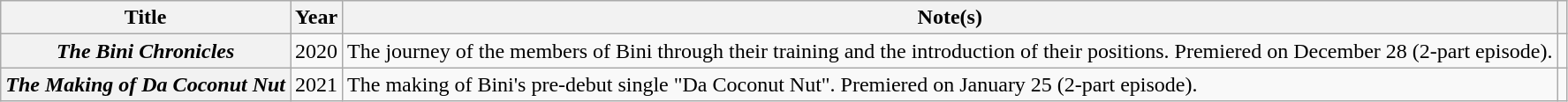<table class="wikitable plainrowheaders">
<tr>
<th scope="col">Title</th>
<th scope="col">Year</th>
<th scope="col">Note(s)</th>
<th scope="col"></th>
</tr>
<tr>
<th scope="row"><em>The Bini Chronicles</em></th>
<td>2020</td>
<td>The journey of the members of Bini through their training and the introduction of their positions. Premiered on December 28 (2-part episode).</td>
<td></td>
</tr>
<tr>
<th scope="row"><em>The Making of Da Coconut Nut</em></th>
<td>2021</td>
<td>The making of Bini's pre-debut single "Da Coconut Nut". Premiered on January 25 (2-part episode).</td>
<td></td>
</tr>
</table>
